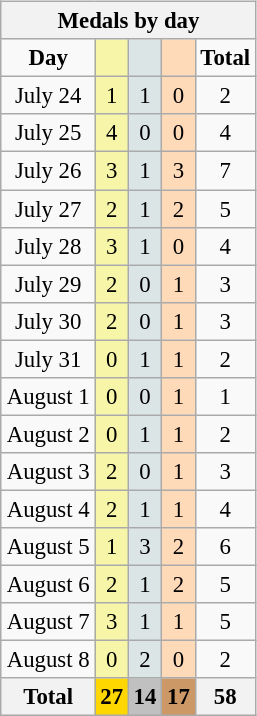<table class="wikitable" style="font-size:95%; float:right">
<tr align=center>
<th colspan=7>Medals by day</th>
</tr>
<tr align=center>
<td><strong>Day</strong></td>
<td style="background:#f7f6a8;"></td>
<td style="background:#dce5e5;"></td>
<td style="background:#ffdab9;"></td>
<td><strong>Total</strong></td>
</tr>
<tr align=center>
<td>July 24</td>
<td style="background:#f7f6a8;">1</td>
<td style="background:#dce5e5;">1</td>
<td style="background:#ffdab9;">0</td>
<td>2</td>
</tr>
<tr align=center>
<td>July 25</td>
<td style="background:#f7f6a8;">4</td>
<td style="background:#dce5e5;">0</td>
<td style="background:#ffdab9;">0</td>
<td>4</td>
</tr>
<tr align=center>
<td>July 26</td>
<td style="background:#f7f6a8;">3</td>
<td style="background:#dce5e5;">1</td>
<td style="background:#ffdab9;">3</td>
<td>7</td>
</tr>
<tr align=center>
<td>July 27</td>
<td style="background:#f7f6a8;">2</td>
<td style="background:#dce5e5;">1</td>
<td style="background:#ffdab9;">2</td>
<td>5</td>
</tr>
<tr align=center>
<td>July 28</td>
<td style="background:#f7f6a8;">3</td>
<td style="background:#dce5e5;">1</td>
<td style="background:#ffdab9;">0</td>
<td>4</td>
</tr>
<tr align=center>
<td>July 29</td>
<td style="background:#f7f6a8;">2</td>
<td style="background:#dce5e5;">0</td>
<td style="background:#ffdab9;">1</td>
<td>3</td>
</tr>
<tr align=center>
<td>July 30</td>
<td style="background:#f7f6a8;">2</td>
<td style="background:#dce5e5;">0</td>
<td style="background:#ffdab9;">1</td>
<td>3</td>
</tr>
<tr align=center>
<td>July 31</td>
<td style="background:#f7f6a8;">0</td>
<td style="background:#dce5e5;">1</td>
<td style="background:#ffdab9;">1</td>
<td>2</td>
</tr>
<tr align=center>
<td>August 1</td>
<td style="background:#f7f6a8;">0</td>
<td style="background:#dce5e5;">0</td>
<td style="background:#ffdab9;">1</td>
<td>1</td>
</tr>
<tr align=center>
<td>August 2</td>
<td style="background:#f7f6a8;">0</td>
<td style="background:#dce5e5;">1</td>
<td style="background:#ffdab9;">1</td>
<td>2</td>
</tr>
<tr align=center>
<td>August 3</td>
<td style="background:#f7f6a8;">2</td>
<td style="background:#dce5e5;">0</td>
<td style="background:#ffdab9;">1</td>
<td>3</td>
</tr>
<tr align=center>
<td>August 4</td>
<td style="background:#f7f6a8;">2</td>
<td style="background:#dce5e5;">1</td>
<td style="background:#ffdab9;">1</td>
<td>4</td>
</tr>
<tr align=center>
<td>August 5</td>
<td style="background:#f7f6a8;">1</td>
<td style="background:#dce5e5;">3</td>
<td style="background:#ffdab9;">2</td>
<td>6</td>
</tr>
<tr align=center>
<td>August 6</td>
<td style="background:#f7f6a8;">2</td>
<td style="background:#dce5e5;">1</td>
<td style="background:#ffdab9;">2</td>
<td>5</td>
</tr>
<tr align=center>
<td>August 7</td>
<td style="background:#f7f6a8;">3</td>
<td style="background:#dce5e5;">1</td>
<td style="background:#ffdab9;">1</td>
<td>5</td>
</tr>
<tr align=center>
<td>August 8</td>
<td style="background:#f7f6a8;">0</td>
<td style="background:#dce5e5;">2</td>
<td style="background:#ffdab9;">0</td>
<td>2</td>
</tr>
<tr align=center>
<th>Total</th>
<th style="background:gold;">27</th>
<th style="background:silver;">14</th>
<th style="background:#c96;">17</th>
<th>58</th>
</tr>
</table>
